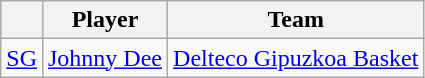<table class="wikitable">
<tr>
<th style="text-align:center;"></th>
<th style="text-align:center;">Player</th>
<th style="text-align:center;">Team</th>
</tr>
<tr>
<td style="text-align:center;"><a href='#'>SG</a></td>
<td> <a href='#'>Johnny Dee</a></td>
<td><a href='#'>Delteco Gipuzkoa Basket</a></td>
</tr>
</table>
